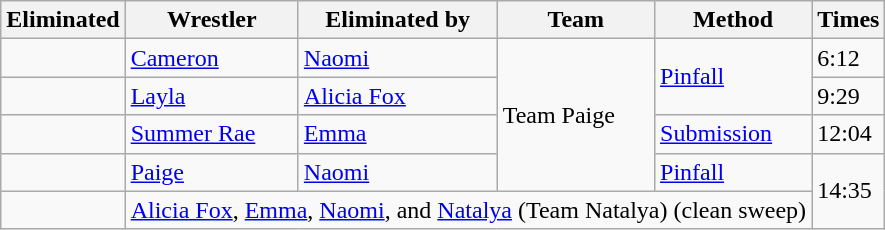<table class="wikitable sortable">
<tr>
<th>Eliminated</th>
<th>Wrestler</th>
<th>Eliminated by</th>
<th>Team</th>
<th>Method</th>
<th>Times</th>
</tr>
<tr>
<td></td>
<td><a href='#'>Cameron</a></td>
<td><a href='#'>Naomi</a></td>
<td rowspan=4>Team Paige</td>
<td rowspan=2><a href='#'>Pinfall</a></td>
<td>6:12</td>
</tr>
<tr>
<td></td>
<td><a href='#'>Layla</a></td>
<td><a href='#'>Alicia Fox</a></td>
<td>9:29</td>
</tr>
<tr>
<td></td>
<td><a href='#'>Summer Rae</a></td>
<td><a href='#'>Emma</a></td>
<td><a href='#'>Submission</a></td>
<td>12:04</td>
</tr>
<tr>
<td></td>
<td><a href='#'>Paige</a></td>
<td><a href='#'>Naomi</a></td>
<td><a href='#'>Pinfall</a></td>
<td rowspan=2>14:35</td>
</tr>
<tr>
<td></td>
<td colspan="4"><a href='#'>Alicia Fox</a>, <a href='#'>Emma</a>, <a href='#'>Naomi</a>, and <a href='#'>Natalya</a> (Team Natalya) (clean sweep)</td>
</tr>
</table>
